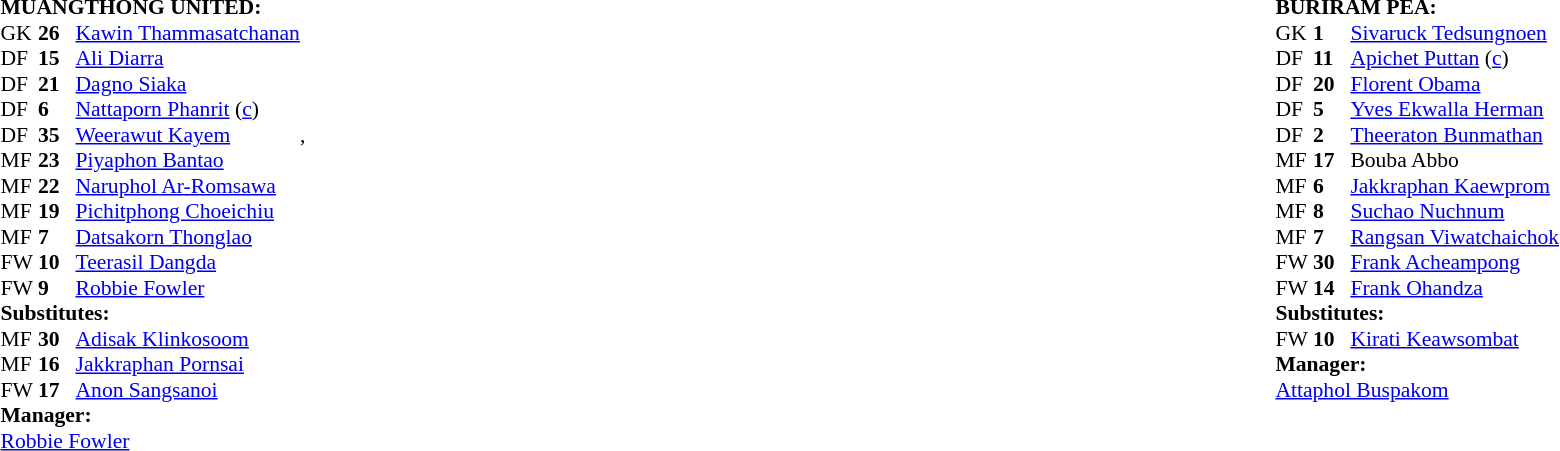<table width="100%">
<tr>
<td valign="top" width="50%"><br><table style="font-size: 90%" cellspacing="0" cellpadding="0">
<tr>
<td colspan="4"><strong>MUANGTHONG UNITED:</strong></td>
</tr>
<tr>
<th width=25></th>
<th width=25></th>
</tr>
<tr>
<td>GK</td>
<td><strong>26</strong></td>
<td> <a href='#'>Kawin Thammasatchanan</a></td>
<td></td>
</tr>
<tr>
<td>DF</td>
<td><strong>15</strong></td>
<td> <a href='#'>Ali Diarra</a></td>
<td></td>
</tr>
<tr>
<td>DF</td>
<td><strong>21</strong></td>
<td> <a href='#'>Dagno Siaka</a></td>
<td></td>
<td></td>
</tr>
<tr>
<td>DF</td>
<td><strong>6</strong></td>
<td> <a href='#'>Nattaporn Phanrit</a> (<a href='#'>c</a>)</td>
<td></td>
<td></td>
</tr>
<tr>
<td>DF</td>
<td><strong>35</strong></td>
<td> <a href='#'>Weerawut Kayem</a></td>
<td></td>
<td>,</td>
<td></td>
<td></td>
</tr>
<tr>
<td>MF</td>
<td><strong>23</strong></td>
<td> <a href='#'>Piyaphon Bantao</a></td>
<td></td>
<td></td>
</tr>
<tr>
<td>MF</td>
<td><strong>22</strong></td>
<td> <a href='#'>Naruphol Ar-Romsawa</a></td>
<td></td>
<td></td>
</tr>
<tr>
<td>MF</td>
<td><strong>19</strong></td>
<td> <a href='#'>Pichitphong Choeichiu</a></td>
<td></td>
<td></td>
</tr>
<tr>
<td>MF</td>
<td><strong>7</strong></td>
<td> <a href='#'>Datsakorn Thonglao</a></td>
<td></td>
<td></td>
</tr>
<tr>
<td>FW</td>
<td><strong>10</strong></td>
<td> <a href='#'>Teerasil Dangda</a></td>
</tr>
<tr>
<td>FW</td>
<td><strong>9</strong></td>
<td> <a href='#'>Robbie Fowler</a></td>
</tr>
<tr>
<td colspan=4><strong>Substitutes:</strong></td>
</tr>
<tr>
<td>MF</td>
<td><strong>30</strong></td>
<td> <a href='#'>Adisak Klinkosoom</a></td>
<td></td>
<td></td>
</tr>
<tr>
<td>MF</td>
<td><strong>16</strong></td>
<td> <a href='#'>Jakkraphan Pornsai</a></td>
<td></td>
<td></td>
<td></td>
<td></td>
</tr>
<tr>
<td>FW</td>
<td><strong>17</strong></td>
<td> <a href='#'>Anon Sangsanoi</a></td>
<td></td>
<td></td>
</tr>
<tr>
<td colspan=3><strong>Manager:</strong></td>
</tr>
<tr>
<td colspan=4> <a href='#'>Robbie Fowler</a></td>
</tr>
</table>
</td>
<td valign="top" width="50%"><br><table style="font-size: 90%" cellspacing="0" cellpadding="0" align=center>
<tr>
<td colspan="4"><strong>BURIRAM PEA:</strong></td>
</tr>
<tr>
<th width=25></th>
<th width=25></th>
</tr>
<tr>
<td>GK</td>
<td><strong>1</strong></td>
<td> <a href='#'>Sivaruck Tedsungnoen</a></td>
</tr>
<tr>
<td>DF</td>
<td><strong>11</strong></td>
<td> <a href='#'>Apichet Puttan</a> (<a href='#'>c</a>)</td>
</tr>
<tr>
<td>DF</td>
<td><strong>20</strong></td>
<td> <a href='#'>Florent Obama</a></td>
<td></td>
<td></td>
</tr>
<tr>
<td>DF</td>
<td><strong>5</strong></td>
<td> <a href='#'>Yves Ekwalla Herman</a></td>
<td></td>
<td></td>
</tr>
<tr>
<td>DF</td>
<td><strong>2</strong></td>
<td> <a href='#'>Theeraton Bunmathan</a></td>
<td></td>
<td></td>
</tr>
<tr>
<td>MF</td>
<td><strong>17</strong></td>
<td> Bouba Abbo</td>
<td></td>
<td></td>
</tr>
<tr>
<td>MF</td>
<td><strong>6</strong></td>
<td> <a href='#'>Jakkraphan Kaewprom</a></td>
</tr>
<tr>
<td>MF</td>
<td><strong>8</strong></td>
<td> <a href='#'>Suchao Nuchnum</a></td>
</tr>
<tr>
<td>MF</td>
<td><strong>7</strong></td>
<td> <a href='#'>Rangsan Viwatchaichok</a></td>
<td></td>
<td></td>
</tr>
<tr>
<td>FW</td>
<td><strong>30</strong></td>
<td> <a href='#'>Frank Acheampong</a></td>
</tr>
<tr>
<td>FW</td>
<td><strong>14</strong></td>
<td> <a href='#'>Frank Ohandza</a></td>
</tr>
<tr>
<td colspan=4><strong>Substitutes:</strong></td>
</tr>
<tr>
<td>FW</td>
<td><strong>10</strong></td>
<td> <a href='#'>Kirati Keawsombat</a></td>
<td></td>
<td></td>
<td></td>
<td></td>
</tr>
<tr>
<td colspan=3><strong>Manager:</strong></td>
</tr>
<tr>
<td colspan=4> <a href='#'>Attaphol Buspakom</a></td>
</tr>
</table>
</td>
</tr>
</table>
